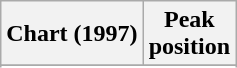<table class="wikitable sortable">
<tr>
<th>Chart (1997)</th>
<th>Peak <br> position</th>
</tr>
<tr>
</tr>
<tr>
</tr>
<tr>
</tr>
</table>
